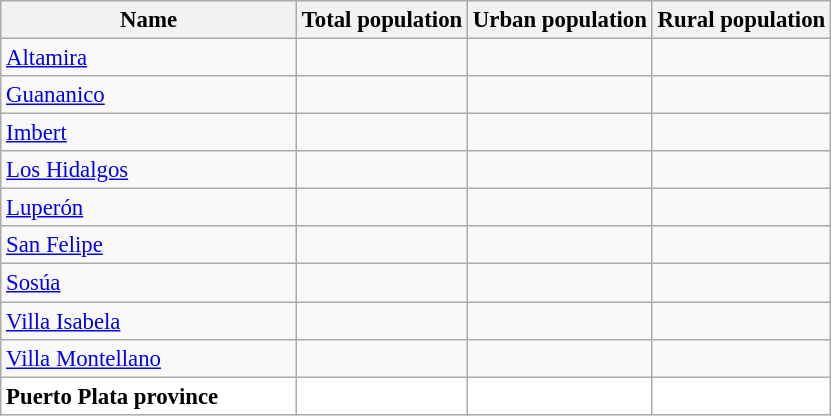<table class="wikitable sortable" style="text-align:right; font-size:95%;">
<tr>
<th width="190px">Name</th>
<th>Total population</th>
<th>Urban population</th>
<th>Rural population</th>
</tr>
<tr>
<td align="left"><a href='#'>Altamira</a></td>
<td></td>
<td></td>
<td></td>
</tr>
<tr>
<td align="left"><a href='#'>Guananico</a></td>
<td></td>
<td></td>
<td></td>
</tr>
<tr>
<td align="left"><a href='#'>Imbert</a></td>
<td></td>
<td></td>
<td></td>
</tr>
<tr>
<td align="left"><a href='#'>Los Hidalgos</a></td>
<td></td>
<td></td>
<td></td>
</tr>
<tr>
<td align="left"><a href='#'>Luperón</a></td>
<td></td>
<td></td>
<td></td>
</tr>
<tr>
<td align="left"><a href='#'>San Felipe</a></td>
<td></td>
<td></td>
<td></td>
</tr>
<tr>
<td align="left"><a href='#'>Sosúa</a></td>
<td></td>
<td></td>
<td></td>
</tr>
<tr>
<td align="left"><a href='#'>Villa Isabela</a></td>
<td></td>
<td></td>
<td></td>
</tr>
<tr>
<td align="left"><a href='#'>Villa Montellano</a></td>
<td></td>
<td></td>
<td></td>
</tr>
<tr style="background:white">
<td align="left"><strong>Puerto Plata province</strong></td>
<td></td>
<td></td>
<td></td>
</tr>
</table>
